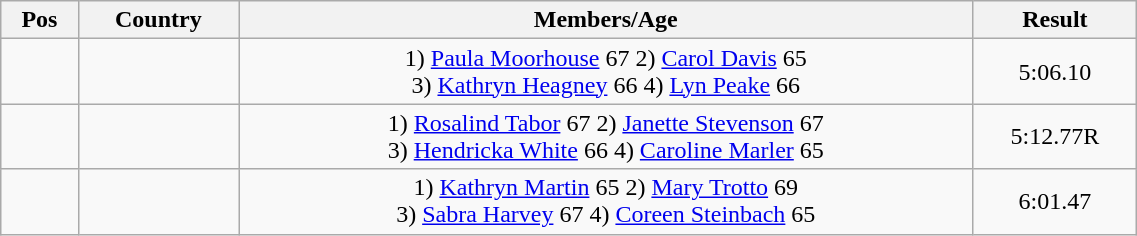<table class="wikitable"  style="text-align:center; width:60%;">
<tr>
<th>Pos</th>
<th>Country</th>
<th>Members/Age</th>
<th>Result</th>
</tr>
<tr>
<td align=center></td>
<td align=left></td>
<td>1) <a href='#'>Paula Moorhouse</a> 67 2) <a href='#'>Carol Davis</a> 65<br>3) <a href='#'>Kathryn Heagney</a> 66 4) <a href='#'>Lyn Peake</a> 66</td>
<td>5:06.10</td>
</tr>
<tr>
<td align=center></td>
<td align=left></td>
<td>1) <a href='#'>Rosalind Tabor</a> 67 2) <a href='#'>Janette Stevenson</a> 67<br>3) <a href='#'>Hendricka White</a> 66 4) <a href='#'>Caroline Marler</a> 65</td>
<td>5:12.77R</td>
</tr>
<tr>
<td align=center></td>
<td align=left></td>
<td>1) <a href='#'>Kathryn Martin</a> 65 2) <a href='#'>Mary Trotto</a> 69<br>3) <a href='#'>Sabra Harvey</a> 67 4) <a href='#'>Coreen Steinbach</a> 65</td>
<td>6:01.47</td>
</tr>
</table>
